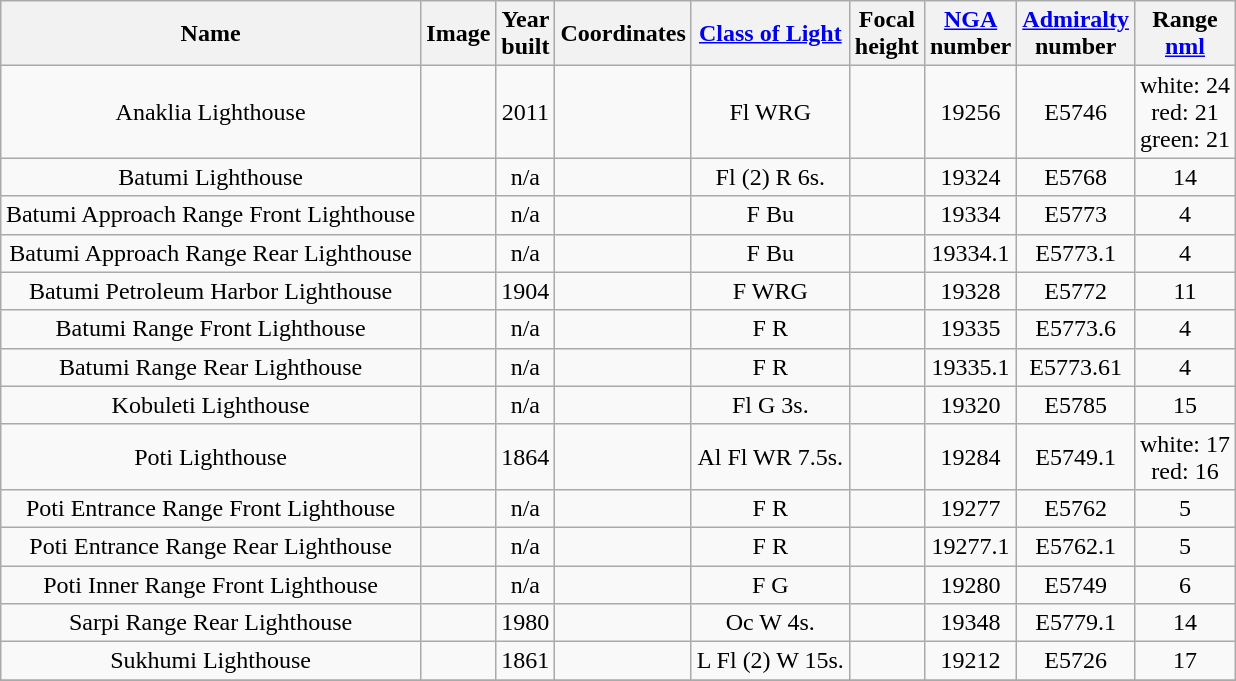<table class="wikitable sortable" style="margin:auto;text-align:center">
<tr>
<th>Name</th>
<th>Image</th>
<th>Year<br>built</th>
<th>Coordinates</th>
<th><a href='#'>Class of Light</a></th>
<th>Focal<br>height</th>
<th><a href='#'>NGA</a><br>number</th>
<th><a href='#'>Admiralty</a><br>number</th>
<th>Range<br><a href='#'>nml</a></th>
</tr>
<tr>
<td>Anaklia Lighthouse</td>
<td></td>
<td>2011</td>
<td></td>
<td>Fl WRG</td>
<td></td>
<td>19256</td>
<td>E5746</td>
<td>white: 24<br>red: 21<br>green: 21</td>
</tr>
<tr>
<td>Batumi Lighthouse</td>
<td></td>
<td>n/a</td>
<td></td>
<td>Fl (2) R 6s.</td>
<td></td>
<td>19324</td>
<td>E5768</td>
<td>14</td>
</tr>
<tr>
<td>Batumi Approach Range Front Lighthouse</td>
<td></td>
<td>n/a</td>
<td></td>
<td>F Bu</td>
<td></td>
<td>19334</td>
<td>E5773</td>
<td>4</td>
</tr>
<tr>
<td>Batumi Approach Range Rear Lighthouse</td>
<td></td>
<td>n/a</td>
<td></td>
<td>F Bu</td>
<td></td>
<td>19334.1</td>
<td>E5773.1</td>
<td>4</td>
</tr>
<tr>
<td>Batumi Petroleum Harbor Lighthouse</td>
<td></td>
<td>1904</td>
<td></td>
<td>F WRG</td>
<td></td>
<td>19328</td>
<td>E5772</td>
<td>11</td>
</tr>
<tr>
<td>Batumi Range Front Lighthouse</td>
<td></td>
<td>n/a</td>
<td></td>
<td>F R</td>
<td></td>
<td>19335</td>
<td>E5773.6</td>
<td>4</td>
</tr>
<tr>
<td>Batumi Range Rear Lighthouse</td>
<td></td>
<td>n/a</td>
<td></td>
<td>F R</td>
<td></td>
<td>19335.1</td>
<td>E5773.61</td>
<td>4</td>
</tr>
<tr>
<td>Kobuleti Lighthouse</td>
<td></td>
<td>n/a</td>
<td></td>
<td>Fl G 3s.</td>
<td></td>
<td>19320</td>
<td>E5785</td>
<td>15</td>
</tr>
<tr>
<td>Poti Lighthouse</td>
<td></td>
<td>1864</td>
<td></td>
<td>Al Fl WR 7.5s.</td>
<td></td>
<td>19284</td>
<td>E5749.1</td>
<td>white: 17<br>red: 16</td>
</tr>
<tr>
<td>Poti Entrance Range Front Lighthouse</td>
<td></td>
<td>n/a</td>
<td></td>
<td>F R</td>
<td></td>
<td>19277</td>
<td>E5762</td>
<td>5</td>
</tr>
<tr>
<td>Poti Entrance Range Rear Lighthouse</td>
<td></td>
<td>n/a</td>
<td></td>
<td>F R</td>
<td></td>
<td>19277.1</td>
<td>E5762.1</td>
<td>5</td>
</tr>
<tr>
<td>Poti Inner Range Front Lighthouse</td>
<td></td>
<td>n/a</td>
<td></td>
<td>F G</td>
<td></td>
<td>19280</td>
<td>E5749</td>
<td>6</td>
</tr>
<tr>
<td>Sarpi Range Rear Lighthouse</td>
<td></td>
<td>1980</td>
<td></td>
<td>Oc W 4s.</td>
<td></td>
<td>19348</td>
<td>E5779.1</td>
<td>14</td>
</tr>
<tr>
<td>Sukhumi Lighthouse</td>
<td></td>
<td>1861</td>
<td></td>
<td>L Fl (2) W 15s.</td>
<td></td>
<td>19212</td>
<td>E5726</td>
<td>17</td>
</tr>
<tr>
</tr>
</table>
